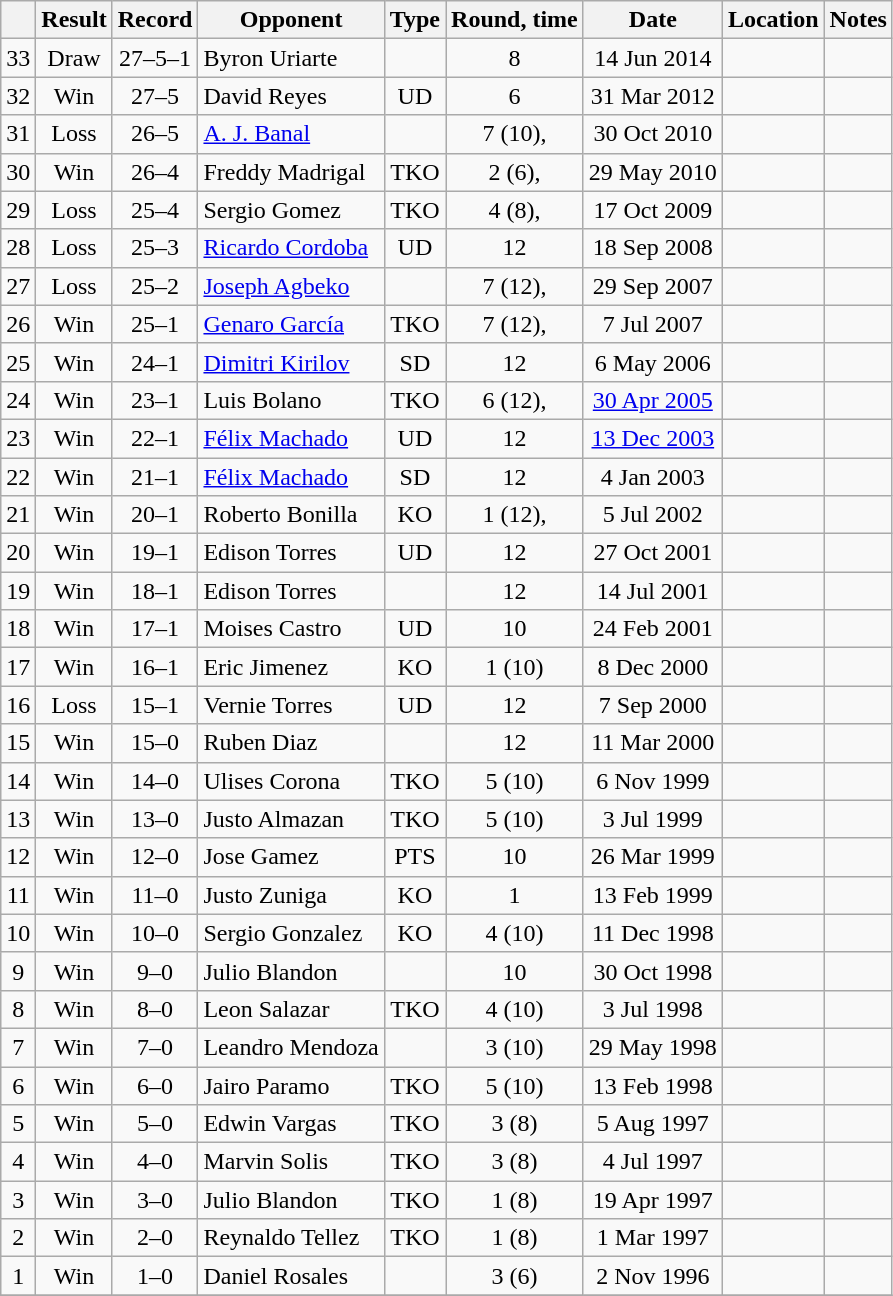<table class="wikitable" style="text-align:center">
<tr>
<th></th>
<th>Result</th>
<th>Record</th>
<th>Opponent</th>
<th>Type</th>
<th>Round, time</th>
<th>Date</th>
<th>Location</th>
<th>Notes</th>
</tr>
<tr>
<td>33</td>
<td>Draw</td>
<td>27–5–1</td>
<td style="text-align:left;">Byron Uriarte</td>
<td></td>
<td>8</td>
<td>14 Jun 2014</td>
<td style="text-align:left;"></td>
<td></td>
</tr>
<tr>
<td>32</td>
<td>Win</td>
<td>27–5</td>
<td style="text-align:left;">David Reyes</td>
<td>UD</td>
<td>6</td>
<td>31 Mar 2012</td>
<td style="text-align:left;"></td>
<td></td>
</tr>
<tr>
<td>31</td>
<td>Loss</td>
<td>26–5</td>
<td style="text-align:left;"><a href='#'>A. J. Banal</a></td>
<td></td>
<td>7 (10), </td>
<td>30 Oct 2010</td>
<td style="text-align:left;"></td>
<td style="text-align:left;"></td>
</tr>
<tr>
<td>30</td>
<td>Win</td>
<td>26–4</td>
<td style="text-align:left;">Freddy Madrigal</td>
<td>TKO</td>
<td>2 (6), </td>
<td>29 May 2010</td>
<td style="text-align:left;"></td>
<td></td>
</tr>
<tr>
<td>29</td>
<td>Loss</td>
<td>25–4</td>
<td style="text-align:left;">Sergio Gomez</td>
<td>TKO</td>
<td>4 (8), </td>
<td>17 Oct 2009</td>
<td style="text-align:left;"></td>
<td></td>
</tr>
<tr>
<td>28</td>
<td>Loss</td>
<td>25–3</td>
<td style="text-align:left;"><a href='#'>Ricardo Cordoba</a></td>
<td>UD</td>
<td>12</td>
<td>18 Sep 2008</td>
<td style="text-align:left;"></td>
<td style="text-align:left;"></td>
</tr>
<tr>
<td>27</td>
<td>Loss</td>
<td>25–2</td>
<td style="text-align:left;"><a href='#'>Joseph Agbeko</a></td>
<td></td>
<td>7 (12), </td>
<td>29 Sep 2007</td>
<td style="text-align:left;"></td>
<td style="text-align:left;"></td>
</tr>
<tr>
<td>26</td>
<td>Win</td>
<td>25–1</td>
<td style="text-align:left;"><a href='#'>Genaro García</a></td>
<td>TKO</td>
<td>7 (12), </td>
<td>7 Jul 2007</td>
<td style="text-align:left;"></td>
<td style="text-align:left;"></td>
</tr>
<tr>
<td>25</td>
<td>Win</td>
<td>24–1</td>
<td style="text-align:left;"><a href='#'>Dimitri Kirilov</a></td>
<td>SD</td>
<td>12</td>
<td>6 May 2006</td>
<td style="text-align:left;"></td>
<td style="text-align:left;"></td>
</tr>
<tr>
<td>24</td>
<td>Win</td>
<td>23–1</td>
<td style="text-align:left;">Luis Bolano</td>
<td>TKO</td>
<td>6 (12), </td>
<td><a href='#'>30 Apr 2005</a></td>
<td style="text-align:left;"></td>
<td style="text-align:left;"></td>
</tr>
<tr>
<td>23</td>
<td>Win</td>
<td>22–1</td>
<td style="text-align:left;"><a href='#'>Félix Machado</a></td>
<td>UD</td>
<td>12</td>
<td><a href='#'>13 Dec 2003</a></td>
<td style="text-align:left;"></td>
<td style="text-align:left;"></td>
</tr>
<tr>
<td>22</td>
<td>Win</td>
<td>21–1</td>
<td style="text-align:left;"><a href='#'>Félix Machado</a></td>
<td>SD</td>
<td>12</td>
<td>4 Jan 2003</td>
<td style="text-align:left;"></td>
<td style="text-align:left;"></td>
</tr>
<tr>
<td>21</td>
<td>Win</td>
<td>20–1</td>
<td style="text-align:left;">Roberto Bonilla</td>
<td>KO</td>
<td>1 (12), </td>
<td>5 Jul 2002</td>
<td style="text-align:left;"></td>
<td style="text-align:left;"></td>
</tr>
<tr>
<td>20</td>
<td>Win</td>
<td>19–1</td>
<td style="text-align:left;">Edison Torres</td>
<td>UD</td>
<td>12</td>
<td>27 Oct 2001</td>
<td style="text-align:left;"></td>
<td style="text-align:left;"></td>
</tr>
<tr>
<td>19</td>
<td>Win</td>
<td>18–1</td>
<td style="text-align:left;">Edison Torres</td>
<td></td>
<td>12</td>
<td>14 Jul 2001</td>
<td style="text-align:left;"></td>
<td style="text-align:left;"></td>
</tr>
<tr>
<td>18</td>
<td>Win</td>
<td>17–1</td>
<td style="text-align:left;">Moises Castro</td>
<td>UD</td>
<td>10</td>
<td>24 Feb 2001</td>
<td style="text-align:left;"></td>
<td></td>
</tr>
<tr>
<td>17</td>
<td>Win</td>
<td>16–1</td>
<td style="text-align:left;">Eric Jimenez</td>
<td>KO</td>
<td>1 (10)</td>
<td>8 Dec 2000</td>
<td style="text-align:left;"></td>
<td></td>
</tr>
<tr>
<td>16</td>
<td>Loss</td>
<td>15–1</td>
<td style="text-align:left;">Vernie Torres</td>
<td>UD</td>
<td>12</td>
<td>7 Sep 2000</td>
<td style="text-align:left;"></td>
<td style="text-align:left;"></td>
</tr>
<tr>
<td>15</td>
<td>Win</td>
<td>15–0</td>
<td style="text-align:left;">Ruben Diaz</td>
<td></td>
<td>12</td>
<td>11 Mar 2000</td>
<td style="text-align:left;"></td>
<td style="text-align:left;"></td>
</tr>
<tr>
<td>14</td>
<td>Win</td>
<td>14–0</td>
<td style="text-align:left;">Ulises Corona</td>
<td>TKO</td>
<td>5 (10)</td>
<td>6 Nov 1999</td>
<td style="text-align:left;"></td>
<td></td>
</tr>
<tr>
<td>13</td>
<td>Win</td>
<td>13–0</td>
<td style="text-align:left;">Justo Almazan</td>
<td>TKO</td>
<td>5 (10)</td>
<td>3 Jul 1999</td>
<td style="text-align:left;"></td>
<td></td>
</tr>
<tr>
<td>12</td>
<td>Win</td>
<td>12–0</td>
<td style="text-align:left;">Jose Gamez</td>
<td>PTS</td>
<td>10</td>
<td>26 Mar 1999</td>
<td style="text-align:left;"></td>
<td></td>
</tr>
<tr>
<td>11</td>
<td>Win</td>
<td>11–0</td>
<td style="text-align:left;">Justo Zuniga</td>
<td>KO</td>
<td>1</td>
<td>13 Feb 1999</td>
<td style="text-align:left;"></td>
<td></td>
</tr>
<tr>
<td>10</td>
<td>Win</td>
<td>10–0</td>
<td style="text-align:left;">Sergio Gonzalez</td>
<td>KO</td>
<td>4 (10)</td>
<td>11 Dec 1998</td>
<td style="text-align:left;"></td>
<td></td>
</tr>
<tr>
<td>9</td>
<td>Win</td>
<td>9–0</td>
<td style="text-align:left;">Julio Blandon</td>
<td></td>
<td>10</td>
<td>30 Oct 1998</td>
<td style="text-align:left;"></td>
<td></td>
</tr>
<tr>
<td>8</td>
<td>Win</td>
<td>8–0</td>
<td style="text-align:left;">Leon Salazar</td>
<td>TKO</td>
<td>4 (10)</td>
<td>3 Jul 1998</td>
<td style="text-align:left;"></td>
<td></td>
</tr>
<tr>
<td>7</td>
<td>Win</td>
<td>7–0</td>
<td style="text-align:left;">Leandro Mendoza</td>
<td></td>
<td>3 (10)</td>
<td>29 May 1998</td>
<td style="text-align:left;"></td>
<td></td>
</tr>
<tr>
<td>6</td>
<td>Win</td>
<td>6–0</td>
<td style="text-align:left;">Jairo Paramo</td>
<td>TKO</td>
<td>5 (10)</td>
<td>13 Feb 1998</td>
<td style="text-align:left;"></td>
<td></td>
</tr>
<tr>
<td>5</td>
<td>Win</td>
<td>5–0</td>
<td style="text-align:left;">Edwin Vargas</td>
<td>TKO</td>
<td>3 (8)</td>
<td>5 Aug 1997</td>
<td style="text-align:left;"></td>
<td></td>
</tr>
<tr>
<td>4</td>
<td>Win</td>
<td>4–0</td>
<td style="text-align:left;">Marvin Solis</td>
<td>TKO</td>
<td>3 (8)</td>
<td>4 Jul 1997</td>
<td style="text-align:left;"></td>
<td></td>
</tr>
<tr>
<td>3</td>
<td>Win</td>
<td>3–0</td>
<td style="text-align:left;">Julio Blandon</td>
<td>TKO</td>
<td>1 (8)</td>
<td>19 Apr 1997</td>
<td style="text-align:left;"></td>
<td></td>
</tr>
<tr>
<td>2</td>
<td>Win</td>
<td>2–0</td>
<td style="text-align:left;">Reynaldo Tellez</td>
<td>TKO</td>
<td>1 (8)</td>
<td>1 Mar 1997</td>
<td style="text-align:left;"></td>
<td></td>
</tr>
<tr>
<td>1</td>
<td>Win</td>
<td>1–0</td>
<td style="text-align:left;">Daniel Rosales</td>
<td></td>
<td>3 (6)</td>
<td>2 Nov 1996</td>
<td style="text-align:left;"></td>
<td></td>
</tr>
<tr>
</tr>
</table>
